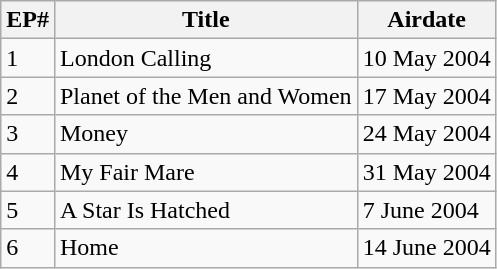<table class="wikitable">
<tr>
<th>EP#</th>
<th>Title</th>
<th>Airdate</th>
</tr>
<tr>
<td>1</td>
<td>London Calling</td>
<td>10 May 2004</td>
</tr>
<tr>
<td>2</td>
<td>Planet of the Men and Women</td>
<td>17 May 2004</td>
</tr>
<tr>
<td>3</td>
<td>Money</td>
<td>24 May 2004</td>
</tr>
<tr>
<td>4</td>
<td>My Fair Mare</td>
<td>31 May 2004</td>
</tr>
<tr>
<td>5</td>
<td>A Star Is Hatched</td>
<td>7 June 2004</td>
</tr>
<tr>
<td>6</td>
<td>Home</td>
<td>14 June 2004</td>
</tr>
</table>
